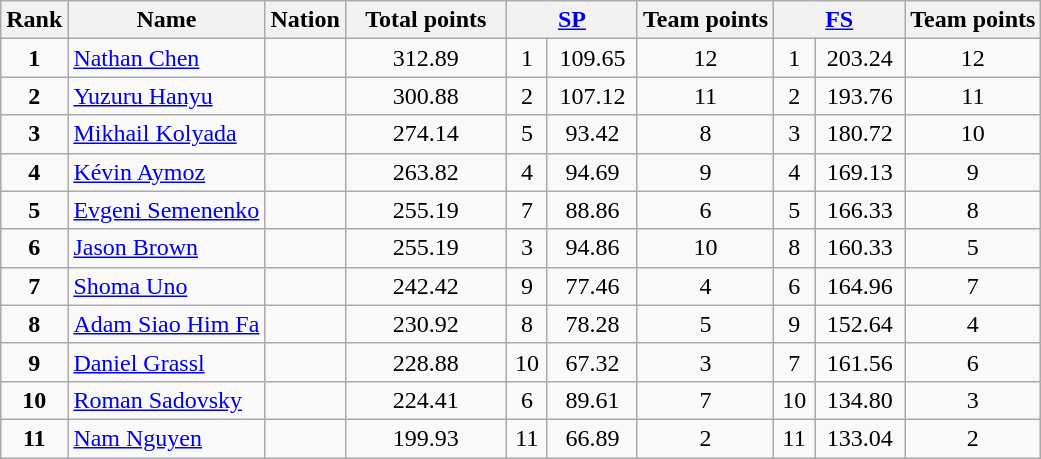<table class="wikitable sortable">
<tr>
<th>Rank</th>
<th>Name</th>
<th>Nation</th>
<th width="100">Total points</th>
<th width="80" colspan="2"><a href='#'>SP</a></th>
<th>Team points</th>
<th width="80" colspan="2"><a href='#'>FS</a></th>
<th>Team points</th>
</tr>
<tr>
<td style="text-align: center;"><strong>1</strong></td>
<td><a href='#'>Nathan Chen</a></td>
<td></td>
<td style="text-align: center;">312.89</td>
<td style="text-align: center;">1</td>
<td style="text-align: center;">109.65</td>
<td style="text-align: center;">12</td>
<td style="text-align: center;">1</td>
<td style="text-align: center;">203.24</td>
<td style="text-align: center;">12</td>
</tr>
<tr>
<td style="text-align: center;"><strong>2</strong></td>
<td><a href='#'>Yuzuru Hanyu</a></td>
<td></td>
<td style="text-align: center;">300.88</td>
<td style="text-align: center;">2</td>
<td style="text-align: center;">107.12</td>
<td style="text-align: center;">11</td>
<td style="text-align: center;">2</td>
<td style="text-align: center;">193.76</td>
<td style="text-align: center;">11</td>
</tr>
<tr>
<td style="text-align: center;"><strong>3</strong></td>
<td><a href='#'>Mikhail Kolyada</a></td>
<td></td>
<td style="text-align: center;">274.14</td>
<td style="text-align: center;">5</td>
<td style="text-align: center;">93.42</td>
<td style="text-align: center;">8</td>
<td style="text-align: center;">3</td>
<td style="text-align: center;">180.72</td>
<td style="text-align: center;">10</td>
</tr>
<tr>
<td style="text-align: center;"><strong>4</strong></td>
<td><a href='#'>Kévin Aymoz</a></td>
<td></td>
<td style="text-align: center;">263.82</td>
<td style="text-align: center;">4</td>
<td style="text-align: center;">94.69</td>
<td style="text-align: center;">9</td>
<td style="text-align: center;">4</td>
<td style="text-align: center;">169.13</td>
<td style="text-align: center;">9</td>
</tr>
<tr>
<td style="text-align: center;"><strong>5</strong></td>
<td><a href='#'>Evgeni Semenenko</a></td>
<td></td>
<td style="text-align: center;">255.19</td>
<td style="text-align: center;">7</td>
<td style="text-align: center;">88.86</td>
<td style="text-align: center;">6</td>
<td style="text-align: center;">5</td>
<td style="text-align: center;">166.33</td>
<td style="text-align: center;">8</td>
</tr>
<tr>
<td style="text-align: center;"><strong>6</strong></td>
<td><a href='#'>Jason Brown</a></td>
<td></td>
<td style="text-align: center;">255.19</td>
<td style="text-align: center;">3</td>
<td style="text-align: center;">94.86</td>
<td style="text-align: center;">10</td>
<td style="text-align: center;">8</td>
<td style="text-align: center;">160.33</td>
<td style="text-align: center;">5</td>
</tr>
<tr>
<td style="text-align: center;"><strong>7</strong></td>
<td><a href='#'>Shoma Uno</a></td>
<td></td>
<td style="text-align: center;">242.42</td>
<td style="text-align: center;">9</td>
<td style="text-align: center;">77.46</td>
<td style="text-align: center;">4</td>
<td style="text-align: center;">6</td>
<td style="text-align: center;">164.96</td>
<td style="text-align: center;">7</td>
</tr>
<tr>
<td style="text-align: center;"><strong>8</strong></td>
<td><a href='#'>Adam Siao Him Fa</a></td>
<td></td>
<td style="text-align: center;">230.92</td>
<td style="text-align: center;">8</td>
<td style="text-align: center;">78.28</td>
<td style="text-align: center;">5</td>
<td style="text-align: center;">9</td>
<td style="text-align: center;">152.64</td>
<td style="text-align: center;">4</td>
</tr>
<tr>
<td style="text-align: center;"><strong>9</strong></td>
<td><a href='#'>Daniel Grassl</a></td>
<td></td>
<td style="text-align: center;">228.88</td>
<td style="text-align: center;">10</td>
<td style="text-align: center;">67.32</td>
<td style="text-align: center;">3</td>
<td style="text-align: center;">7</td>
<td style="text-align: center;">161.56</td>
<td style="text-align: center;">6</td>
</tr>
<tr>
<td style="text-align: center;"><strong>10</strong></td>
<td><a href='#'>Roman Sadovsky</a></td>
<td></td>
<td style="text-align: center;">224.41</td>
<td style="text-align: center;">6</td>
<td style="text-align: center;">89.61</td>
<td style="text-align: center;">7</td>
<td style="text-align: center;">10</td>
<td style="text-align: center;">134.80</td>
<td style="text-align: center;">3</td>
</tr>
<tr>
<td style="text-align: center;"><strong>11</strong></td>
<td><a href='#'>Nam Nguyen</a></td>
<td></td>
<td style="text-align: center;">199.93</td>
<td style="text-align: center;">11</td>
<td style="text-align: center;">66.89</td>
<td style="text-align: center;">2</td>
<td style="text-align: center;">11</td>
<td style="text-align: center;">133.04</td>
<td style="text-align: center;">2</td>
</tr>
</table>
